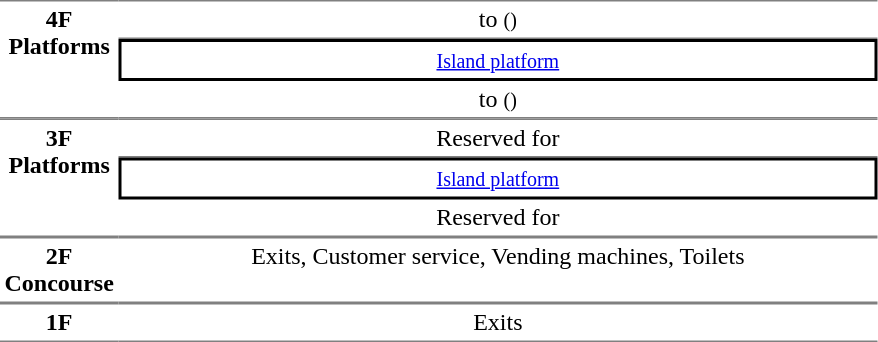<table table border=0 cellspacing=0 cellpadding=3>
<tr>
<td style="border-bottom:solid 1px gray; border-top:solid 1px gray;text-align:center" rowspan="3" valign=top><strong>4F<br>Platforms</strong></td>
<td style="border-bottom:solid 1px gray; border-top:solid 1px gray;text-align:center;">  to  <small>()</small></td>
</tr>
<tr>
<td style="border-right:solid 2px black;border-left:solid 2px black;border-top:solid 2px black;border-bottom:solid 2px black;text-align:center;" colspan=2><small><a href='#'>Island platform</a></small></td>
</tr>
<tr>
<td style="border-bottom:solid 1px gray;text-align:center;"> to  <small>() </small></td>
</tr>
<tr>
<td style="border-bottom:solid 1px gray; border-top:solid 1px gray;text-align:center" rowspan="3" valign=top><strong>3F<br>Platforms</strong></td>
<td style="border-bottom:solid 1px gray; border-top:solid 1px gray;text-align:center;">Reserved for </td>
</tr>
<tr>
<td style="border-right:solid 2px black;border-left:solid 2px black;border-top:solid 2px black;border-bottom:solid 2px black;text-align:center;" colspan=2><small><a href='#'>Island platform</a></small></td>
</tr>
<tr>
<td style="border-bottom:solid 1px gray;text-align:center;">Reserved for </td>
</tr>
<tr>
<td style="border-bottom:solid 1px gray; border-top:solid 1px gray;text-align:center" valign=top><strong>2F<br>Concourse</strong></td>
<td style="border-bottom:solid 1px gray; border-top:solid 1px gray;text-align:center;" valign=top width=500>Exits, Customer service, Vending machines, Toilets</td>
</tr>
<tr>
<td style="border-bottom:solid 1px gray; border-top:solid 1px gray;text-align:center" valign=top><strong>1F<br></strong></td>
<td style="border-bottom:solid 1px gray; border-top:solid 1px gray;text-align:center;" valign=top width=500>Exits</td>
</tr>
</table>
